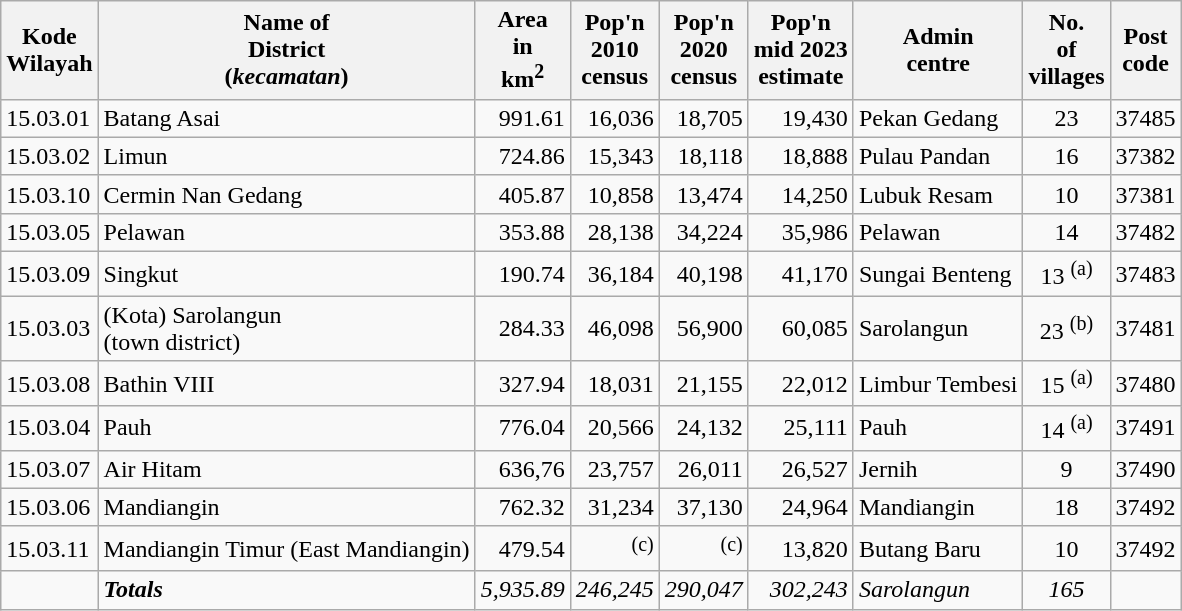<table class="wikitable">
<tr>
<th>Kode <br>Wilayah</th>
<th>Name of<br>District<br>(<em>kecamatan</em>)</th>
<th>Area<br>in <br> km<sup>2</sup></th>
<th>Pop'n <br>2010<br>census</th>
<th>Pop'n <br>2020<br>census</th>
<th>Pop'n <br>mid 2023<br>estimate</th>
<th>Admin <br> centre</th>
<th>No.<br> of <br>villages</th>
<th>Post<br>code</th>
</tr>
<tr>
<td>15.03.01</td>
<td>Batang Asai</td>
<td align="right">991.61</td>
<td align="right">16,036</td>
<td align="right">18,705</td>
<td align="right">19,430</td>
<td>Pekan Gedang</td>
<td align="center">23</td>
<td>37485</td>
</tr>
<tr>
<td>15.03.02</td>
<td>Limun</td>
<td align="right">724.86</td>
<td align="right">15,343</td>
<td align="right">18,118</td>
<td align="right">18,888</td>
<td>Pulau Pandan</td>
<td align="center">16</td>
<td>37382</td>
</tr>
<tr>
<td>15.03.10</td>
<td>Cermin Nan Gedang</td>
<td align="right">405.87</td>
<td align="right">10,858</td>
<td align="right">13,474</td>
<td align="right">14,250</td>
<td>Lubuk Resam</td>
<td align="center">10</td>
<td>37381</td>
</tr>
<tr>
<td>15.03.05</td>
<td>Pelawan</td>
<td align="right">353.88</td>
<td align="right">28,138</td>
<td align="right">34,224</td>
<td align="right">35,986</td>
<td>Pelawan</td>
<td align="center">14</td>
<td>37482</td>
</tr>
<tr>
<td>15.03.09</td>
<td>Singkut</td>
<td align="right">190.74</td>
<td align="right">36,184</td>
<td align="right">40,198</td>
<td align="right">41,170</td>
<td>Sungai Benteng</td>
<td align="center">13 <sup>(a)</sup></td>
<td>37483</td>
</tr>
<tr>
<td>15.03.03</td>
<td>(Kota) Sarolangun <br>(town district)</td>
<td align="right">284.33</td>
<td align="right">46,098</td>
<td align="right">56,900</td>
<td align="right">60,085</td>
<td>Sarolangun</td>
<td align="center">23 <sup>(b)</sup></td>
<td>37481</td>
</tr>
<tr>
<td>15.03.08</td>
<td>Bathin VIII</td>
<td align="right">327.94</td>
<td align="right">18,031</td>
<td align="right">21,155</td>
<td align="right">22,012</td>
<td>Limbur Tembesi</td>
<td align="center">15 <sup>(a)</sup></td>
<td>37480</td>
</tr>
<tr>
<td>15.03.04</td>
<td>Pauh</td>
<td align="right">776.04</td>
<td align="right">20,566</td>
<td align="right">24,132</td>
<td align="right">25,111</td>
<td>Pauh</td>
<td align="center">14 <sup>(a)</sup></td>
<td>37491</td>
</tr>
<tr>
<td>15.03.07</td>
<td>Air Hitam</td>
<td align="right">636,76</td>
<td align="right">23,757</td>
<td align="right">26,011</td>
<td align="right">26,527</td>
<td>Jernih</td>
<td align="center">9</td>
<td>37490</td>
</tr>
<tr>
<td>15.03.06</td>
<td>Mandiangin</td>
<td align="right">762.32</td>
<td align="right">31,234</td>
<td align="right">37,130</td>
<td align="right">24,964</td>
<td>Mandiangin</td>
<td align="center">18</td>
<td>37492</td>
</tr>
<tr>
<td>15.03.11</td>
<td>Mandiangin Timur (East Mandiangin)</td>
<td align="right">479.54</td>
<td align="right"><sup>(c)</sup></td>
<td align="right"><sup>(c)</sup></td>
<td align="right">13,820</td>
<td>Butang Baru</td>
<td align="center">10</td>
<td>37492</td>
</tr>
<tr>
<td></td>
<td><strong><em>Totals</em></strong></td>
<td align="right"><em>5,935.89</em></td>
<td align="right"><em>246,245</em></td>
<td align="right"><em>290,047</em></td>
<td align="right"><em>302,243</em></td>
<td><em>Sarolangun</em></td>
<td align="center"><em>165</em></td>
<td></td>
</tr>
</table>
